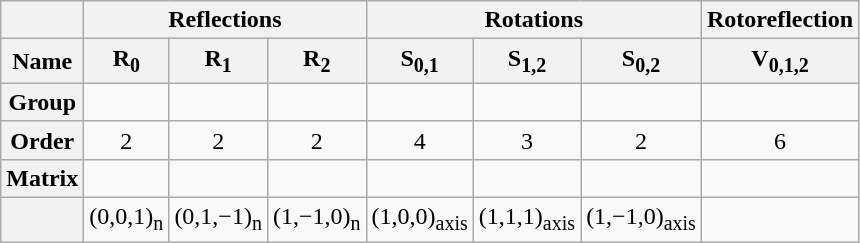<table class=wikitable>
<tr>
<th></th>
<th colspan=3>Reflections</th>
<th colspan=3>Rotations</th>
<th>Rotoreflection</th>
</tr>
<tr>
<th>Name</th>
<th>R<sub>0</sub></th>
<th>R<sub>1</sub></th>
<th>R<sub>2</sub></th>
<th>S<sub>0,1</sub></th>
<th>S<sub>1,2</sub></th>
<th>S<sub>0,2</sub></th>
<th>V<sub>0,1,2</sub></th>
</tr>
<tr align=center>
<th>Group</th>
<td></td>
<td></td>
<td></td>
<td></td>
<td></td>
<td></td>
<td></td>
</tr>
<tr align=center>
<th>Order</th>
<td>2</td>
<td>2</td>
<td>2</td>
<td>4</td>
<td>3</td>
<td>2</td>
<td>6</td>
</tr>
<tr align=center>
<th>Matrix</th>
<td><br></td>
<td><br></td>
<td><br></td>
<td><br></td>
<td><br></td>
<td><br></td>
<td><br></td>
</tr>
<tr align=center>
<th></th>
<td>(0,0,1)<sub>n</sub></td>
<td>(0,1,−1)<sub>n</sub></td>
<td>(1,−1,0)<sub>n</sub></td>
<td>(1,0,0)<sub>axis</sub></td>
<td>(1,1,1)<sub>axis</sub></td>
<td>(1,−1,0)<sub>axis</sub></td>
<td></td>
</tr>
</table>
